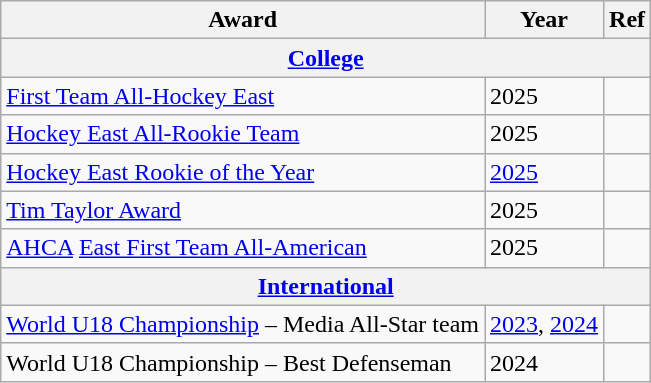<table class="wikitable">
<tr>
<th>Award</th>
<th>Year</th>
<th>Ref</th>
</tr>
<tr>
<th colspan="3"><a href='#'>College</a></th>
</tr>
<tr>
<td><a href='#'>First Team All-Hockey East</a></td>
<td>2025</td>
<td></td>
</tr>
<tr>
<td><a href='#'>Hockey East All-Rookie Team</a></td>
<td>2025</td>
<td></td>
</tr>
<tr>
<td><a href='#'>Hockey East Rookie of the Year</a></td>
<td><a href='#'>2025</a></td>
<td></td>
</tr>
<tr>
<td><a href='#'>Tim Taylor Award</a></td>
<td>2025</td>
<td></td>
</tr>
<tr>
<td><a href='#'>AHCA</a> <a href='#'>East First Team All-American</a></td>
<td>2025</td>
<td></td>
</tr>
<tr>
<th colspan="3"><a href='#'>International</a></th>
</tr>
<tr>
<td><a href='#'>World U18 Championship</a> – Media All-Star team</td>
<td><a href='#'>2023</a>, <a href='#'>2024</a></td>
<td></td>
</tr>
<tr>
<td>World U18 Championship – Best Defenseman</td>
<td>2024</td>
<td></td>
</tr>
</table>
